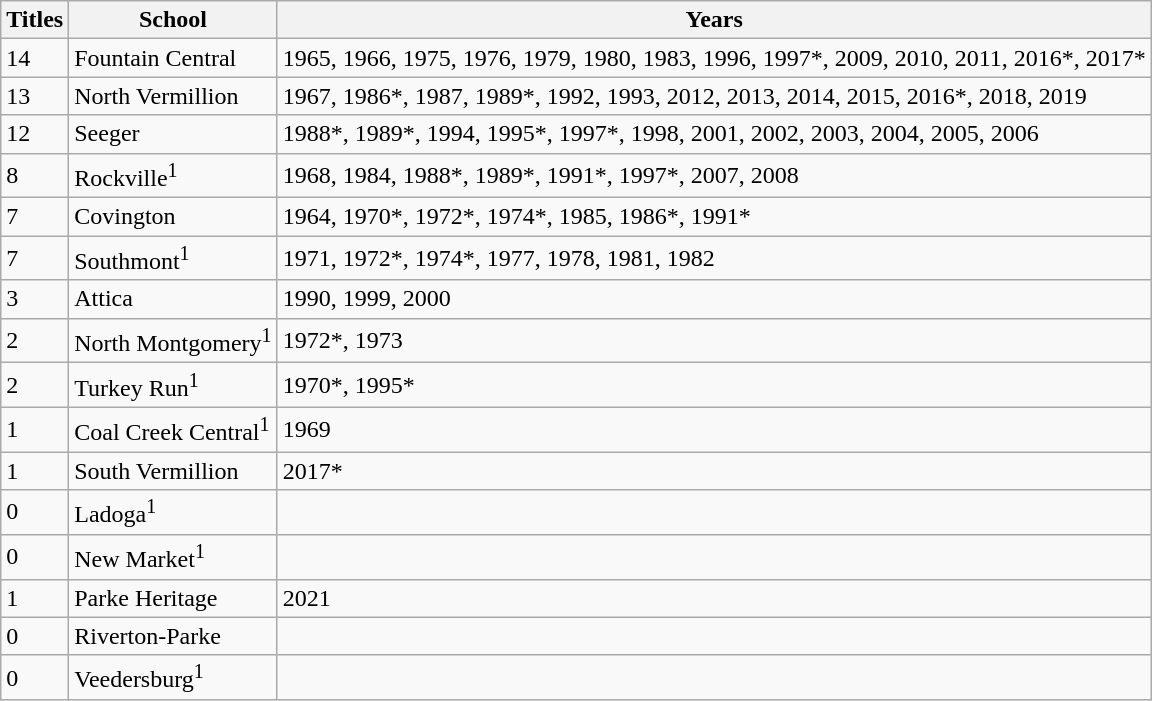<table class="wikitable">
<tr>
<th>Titles</th>
<th>School</th>
<th>Years</th>
</tr>
<tr>
<td>14</td>
<td>Fountain Central</td>
<td>1965, 1966, 1975, 1976, 1979, 1980, 1983, 1996, 1997*, 2009, 2010, 2011, 2016*, 2017*</td>
</tr>
<tr>
<td>13</td>
<td>North Vermillion</td>
<td>1967, 1986*, 1987, 1989*, 1992, 1993, 2012, 2013, 2014, 2015, 2016*, 2018, 2019</td>
</tr>
<tr>
<td>12</td>
<td>Seeger</td>
<td>1988*, 1989*, 1994, 1995*, 1997*, 1998, 2001, 2002, 2003, 2004, 2005, 2006</td>
</tr>
<tr>
<td>8</td>
<td>Rockville<sup>1</sup></td>
<td>1968, 1984, 1988*, 1989*, 1991*, 1997*, 2007, 2008</td>
</tr>
<tr>
<td>7</td>
<td>Covington</td>
<td>1964, 1970*, 1972*, 1974*, 1985, 1986*, 1991*</td>
</tr>
<tr>
<td>7</td>
<td>Southmont<sup>1</sup></td>
<td>1971, 1972*, 1974*, 1977, 1978, 1981, 1982</td>
</tr>
<tr>
<td>3</td>
<td>Attica</td>
<td>1990, 1999, 2000</td>
</tr>
<tr>
<td>2</td>
<td>North Montgomery<sup>1</sup></td>
<td>1972*, 1973</td>
</tr>
<tr>
<td>2</td>
<td>Turkey Run<sup>1</sup></td>
<td>1970*, 1995*</td>
</tr>
<tr>
<td>1</td>
<td>Coal Creek Central<sup>1</sup></td>
<td>1969</td>
</tr>
<tr>
<td>1</td>
<td>South Vermillion</td>
<td>2017*</td>
</tr>
<tr>
<td>0</td>
<td>Ladoga<sup>1</sup></td>
<td></td>
</tr>
<tr>
<td>0</td>
<td>New Market<sup>1</sup></td>
<td></td>
</tr>
<tr>
<td>1</td>
<td>Parke Heritage</td>
<td>2021</td>
</tr>
<tr>
<td>0</td>
<td>Riverton-Parke</td>
<td></td>
</tr>
<tr>
<td>0</td>
<td>Veedersburg<sup>1</sup></td>
<td></td>
</tr>
</table>
